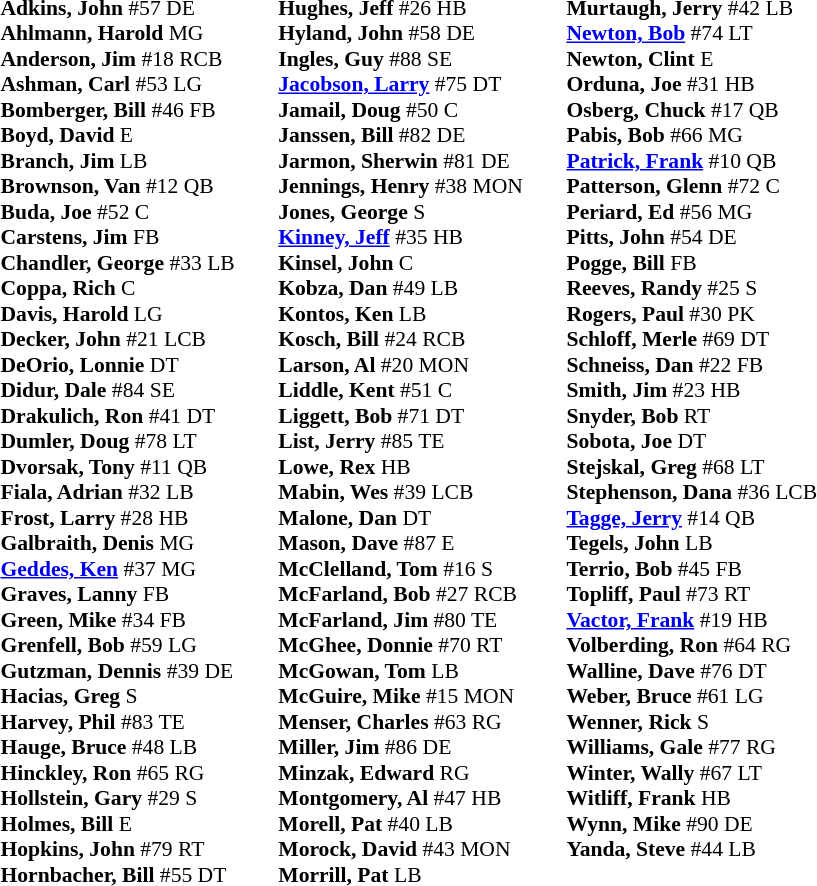<table class="toccolours" style="border-collapse:collapse; font-size:90%;">
<tr>
<td colspan="7" align="center"></td>
</tr>
<tr>
<td colspan=7 align="right"></td>
</tr>
<tr>
<td valign="top"><br><strong>Adkins, John</strong> #57  DE<br>
<strong>Ahlmann, Harold</strong>   MG<br>
<strong>Anderson, Jim</strong> #18  RCB<br>
<strong>Ashman, Carl</strong> #53  LG<br>
<strong>Bomberger, Bill</strong> #46  FB<br>
<strong>Boyd, David</strong>   E<br>
<strong>Branch, Jim</strong>   LB<br>
<strong>Brownson, Van</strong> #12  QB<br>
<strong>Buda, Joe</strong> #52  C<br>
<strong>Carstens, Jim</strong>   FB<br>
<strong>Chandler, George</strong> #33  LB<br>
<strong>Coppa, Rich</strong>   C<br>
<strong>Davis, Harold</strong>   LG<br>
<strong>Decker, John</strong> #21  LCB<br>
<strong>DeOrio, Lonnie</strong>   DT<br>
<strong>Didur, Dale</strong> #84  SE<br>
<strong>Drakulich, Ron</strong> #41  DT<br>
<strong>Dumler, Doug</strong> #78  LT<br>
<strong>Dvorsak, Tony</strong> #11  QB<br>
<strong>Fiala, Adrian</strong> #32  LB<br>
<strong>Frost, Larry</strong> #28  HB<br>
<strong>Galbraith, Denis</strong>   MG<br>
<strong><a href='#'>Geddes, Ken</a></strong> #37  MG<br>
<strong>Graves, Lanny</strong>   FB<br>
<strong>Green, Mike</strong> #34  FB<br>
<strong>Grenfell, Bob</strong> #59  LG<br>
<strong>Gutzman, Dennis</strong> #39  DE<br>
<strong>Hacias, Greg</strong>   S<br>
<strong>Harvey, Phil</strong> #83  TE<br>
<strong>Hauge, Bruce</strong> #48  LB<br>
<strong>Hinckley, Ron</strong> #65  RG<br>
<strong>Hollstein, Gary</strong> #29  S<br>
<strong>Holmes, Bill</strong>   E<br>
<strong>Hopkins, John</strong> #79  RT<br>
<strong>Hornbacher, Bill</strong> #55  DT</td>
<td width="25"> </td>
<td valign="top"><br><strong>Hughes, Jeff</strong> #26  HB<br>
<strong>Hyland, John</strong> #58  DE<br>
<strong>Ingles, Guy</strong> #88  SE<br>
<strong><a href='#'>Jacobson, Larry</a></strong> #75  DT<br>
<strong>Jamail, Doug</strong> #50  C<br>
<strong>Janssen, Bill</strong> #82  DE<br>
<strong>Jarmon, Sherwin</strong> #81  DE<br>
<strong>Jennings, Henry</strong> #38  MON<br>
<strong>Jones, George</strong>   S<br>
<strong><a href='#'>Kinney, Jeff</a></strong> #35  HB<br>
<strong>Kinsel, John</strong>   C<br>
<strong>Kobza, Dan</strong> #49  LB<br>
<strong>Kontos, Ken</strong>   LB<br>
<strong>Kosch, Bill</strong> #24  RCB<br>
<strong>Larson, Al</strong> #20  MON<br>
<strong>Liddle, Kent</strong> #51  C<br>
<strong>Liggett, Bob</strong> #71  DT<br>
<strong>List, Jerry</strong> #85  TE<br>
<strong>Lowe, Rex</strong>   HB<br>
<strong>Mabin, Wes</strong> #39  LCB<br>
<strong>Malone, Dan</strong>   DT<br>
<strong>Mason, Dave</strong> #87  E<br>
<strong>McClelland, Tom</strong> #16  S<br>
<strong>McFarland, Bob</strong> #27  RCB<br>
<strong>McFarland, Jim</strong> #80  TE<br>
<strong>McGhee, Donnie</strong> #70  RT<br>
<strong>McGowan, Tom</strong>   LB<br>
<strong>McGuire, Mike</strong> #15  MON<br>
<strong>Menser, Charles</strong> #63  RG<br>
<strong>Miller, Jim</strong> #86  DE<br>
<strong>Minzak, Edward</strong>   RG<br>
<strong>Montgomery, Al</strong> #47  HB<br>
<strong>Morell, Pat</strong> #40  LB<br>
<strong>Morock, David</strong> #43  MON<br>
<strong>Morrill, Pat</strong>   LB</td>
<td width="25"> </td>
<td valign="top"><br><strong>Murtaugh, Jerry</strong> #42  LB<br>
<strong><a href='#'>Newton, Bob</a></strong> #74  LT<br>
<strong>Newton, Clint</strong>   E<br>
<strong>Orduna, Joe</strong> #31  HB<br>
<strong>Osberg, Chuck</strong> #17  QB<br>
<strong>Pabis, Bob</strong> #66  MG<br>
<strong><a href='#'>Patrick, Frank</a></strong> #10  QB<br>
<strong>Patterson, Glenn</strong> #72  C<br>
<strong>Periard, Ed</strong> #56  MG<br>
<strong>Pitts, John</strong> #54  DE<br>
<strong>Pogge, Bill</strong>   FB<br>
<strong>Reeves, Randy</strong> #25  S<br>
<strong>Rogers, Paul</strong> #30  PK<br>
<strong>Schloff, Merle</strong> #69  DT<br>
<strong>Schneiss, Dan</strong> #22  FB<br>
<strong>Smith, Jim</strong> #23  HB<br>
<strong>Snyder, Bob</strong>   RT<br>
<strong>Sobota, Joe</strong>   DT<br>
<strong>Stejskal, Greg</strong> #68  LT<br>
<strong>Stephenson, Dana</strong> #36  LCB<br>
<strong><a href='#'>Tagge, Jerry</a></strong> #14  QB<br>
<strong>Tegels, John</strong>   LB<br>
<strong>Terrio, Bob</strong> #45  FB<br>
<strong>Topliff, Paul</strong> #73  RT<br>
<strong><a href='#'>Vactor, Frank</a></strong> #19  HB<br>
<strong>Volberding, Ron</strong> #64  RG<br>
<strong>Walline, Dave</strong> #76  DT<br>
<strong>Weber, Bruce</strong> #61  LG<br>
<strong>Wenner, Rick</strong>   S<br>
<strong>Williams, Gale</strong> #77  RG<br>
<strong>Winter, Wally</strong> #67  LT<br>
<strong>Witliff, Frank</strong>   HB<br>
<strong>Wynn, Mike</strong> #90  DE<br>
<strong>Yanda, Steve</strong> #44  LB</td>
</tr>
<tr>
<td colspan="5" valign="bottom" align="right"></td>
</tr>
</table>
